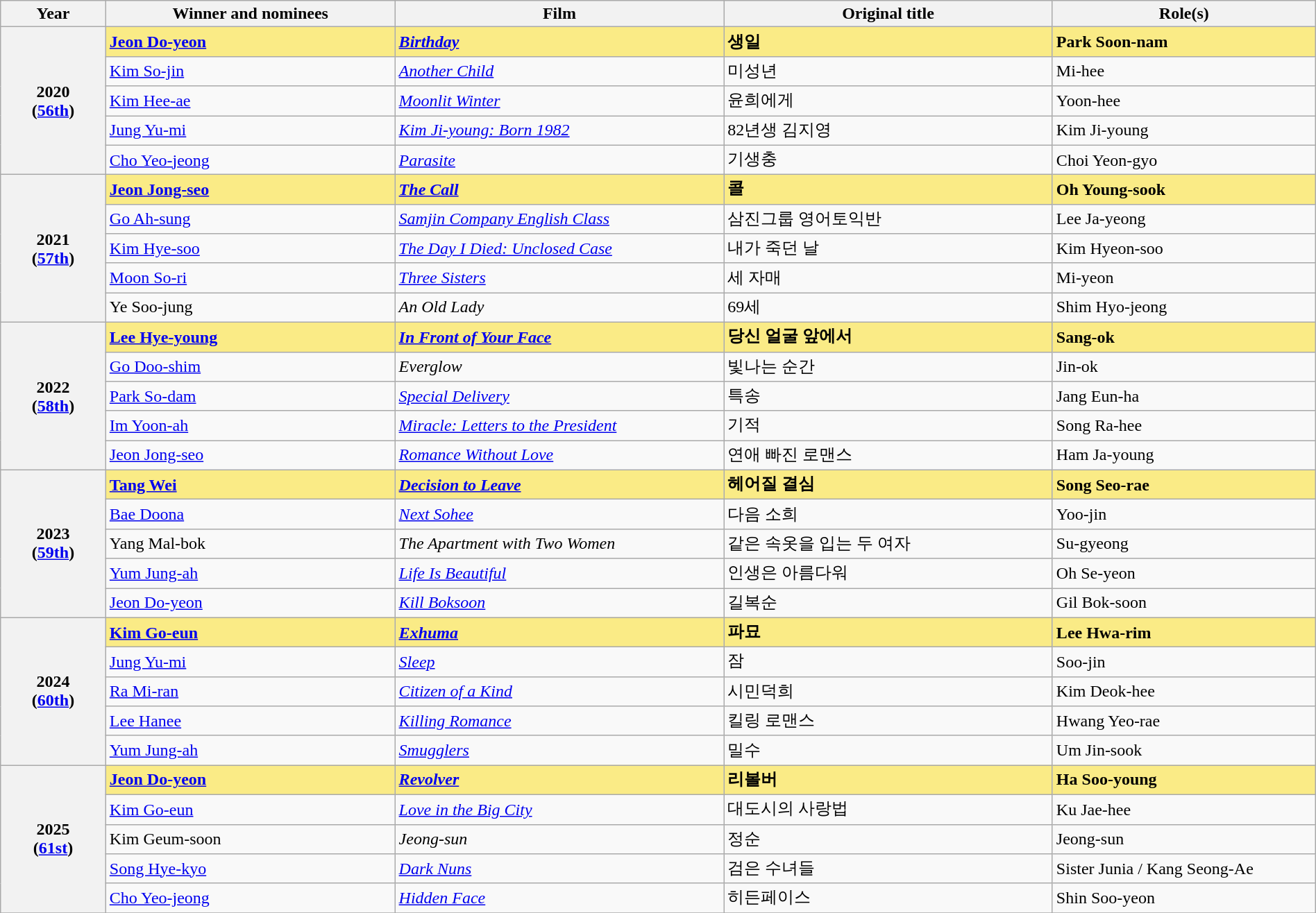<table class="wikitable" style="width:100%;" cellpadding="6">
<tr>
<th style="width:8%;">Year</th>
<th style="width:22%;">Winner and nominees</th>
<th style="width:25%;">Film</th>
<th style="width:25%;">Original title</th>
<th style="width:20%;">Role(s)</th>
</tr>
<tr>
<th rowspan="5">2020<br>(<a href='#'>56th</a>)</th>
<td style="background:#FAEB86;"><strong><a href='#'>Jeon Do-yeon</a> </strong></td>
<td style="background:#FAEB86;"><strong><em><a href='#'>Birthday</a></em></strong></td>
<td style="background:#FAEB86;"><strong>생일</strong></td>
<td style="background:#FAEB86;"><strong>Park Soon-nam</strong></td>
</tr>
<tr>
<td><a href='#'>Kim So-jin</a></td>
<td><em><a href='#'>Another Child</a></em></td>
<td>미성년</td>
<td>Mi-hee</td>
</tr>
<tr>
<td><a href='#'>Kim Hee-ae</a></td>
<td><em><a href='#'>Moonlit Winter</a></em></td>
<td>윤희에게</td>
<td>Yoon-hee</td>
</tr>
<tr>
<td><a href='#'>Jung Yu-mi</a></td>
<td><em><a href='#'>Kim Ji-young: Born 1982</a></em></td>
<td>82년생 김지영</td>
<td>Kim Ji-young</td>
</tr>
<tr>
<td><a href='#'>Cho Yeo-jeong</a></td>
<td><em><a href='#'>Parasite</a></em></td>
<td>기생충</td>
<td>Choi Yeon-gyo</td>
</tr>
<tr>
<th rowspan="5">2021<br>(<a href='#'>57th</a>)</th>
<td style="background:#FAEB86;"><strong><a href='#'>Jeon Jong-seo</a></strong></td>
<td style="background:#FAEB86;"><strong><em><a href='#'>The Call</a></em></strong></td>
<td style="background:#FAEB86;"><strong>콜</strong></td>
<td style="background:#FAEB86;"><strong>Oh Young-sook</strong></td>
</tr>
<tr>
<td><a href='#'>Go Ah-sung</a></td>
<td><em><a href='#'>Samjin Company English Class</a></em></td>
<td>삼진그룹 영어토익반</td>
<td>Lee Ja-yeong</td>
</tr>
<tr>
<td><a href='#'>Kim Hye-soo</a></td>
<td><em><a href='#'>The Day I Died: Unclosed Case</a></em></td>
<td>내가 죽던 날</td>
<td>Kim Hyeon-soo</td>
</tr>
<tr>
<td><a href='#'>Moon So-ri</a></td>
<td><em><a href='#'>Three Sisters</a></em></td>
<td>세 자매</td>
<td>Mi-yeon</td>
</tr>
<tr>
<td>Ye Soo-jung</td>
<td><em>An Old Lady</em></td>
<td>69세</td>
<td>Shim Hyo‑jeong</td>
</tr>
<tr>
<th rowspan="5">2022<br>(<a href='#'>58th</a>)</th>
<td style="background:#FAEB86;"><strong> <a href='#'>Lee Hye-young</a> </strong></td>
<td style="background:#FAEB86;"><strong><em><a href='#'>In Front of Your Face</a></em></strong></td>
<td style="background:#FAEB86;"><strong>당신 얼굴 앞에서</strong></td>
<td style="background:#FAEB86;"><strong> Sang-ok</strong></td>
</tr>
<tr>
<td><a href='#'>Go Doo-shim</a></td>
<td><em>Everglow</em></td>
<td>빛나는 순간</td>
<td>Jin-ok</td>
</tr>
<tr>
<td><a href='#'>Park So-dam</a></td>
<td><em><a href='#'>Special Delivery</a></em></td>
<td>특송</td>
<td>Jang Eun-ha</td>
</tr>
<tr>
<td><a href='#'>Im Yoon-ah</a></td>
<td><em><a href='#'>Miracle: Letters to the President</a></em></td>
<td>기적</td>
<td>Song Ra-hee</td>
</tr>
<tr>
<td><a href='#'>Jeon Jong-seo</a></td>
<td><em><a href='#'>Romance Without Love</a></em></td>
<td>연애 빠진 로맨스</td>
<td>Ham Ja-young</td>
</tr>
<tr>
<th rowspan="5">2023<br>(<a href='#'>59th</a>)</th>
<td style="background:#FAEB86;"><strong> <a href='#'>Tang Wei</a> </strong></td>
<td style="background:#FAEB86;"><strong><em><a href='#'>Decision to Leave</a></em></strong></td>
<td style="background:#FAEB86;"><strong>헤어질 결심</strong></td>
<td style="background:#FAEB86;"><strong>Song Seo-rae</strong></td>
</tr>
<tr>
<td><a href='#'>Bae Doona</a></td>
<td><em><a href='#'>Next Sohee</a></em></td>
<td>다음 소희</td>
<td>Yoo-jin</td>
</tr>
<tr>
<td>Yang Mal-bok</td>
<td><em>The Apartment with Two Women </em></td>
<td>같은 속옷을 입는 두 여자</td>
<td>Su-gyeong</td>
</tr>
<tr>
<td><a href='#'>Yum Jung-ah</a></td>
<td><em><a href='#'>Life Is Beautiful</a></em></td>
<td>인생은 아름다워</td>
<td>Oh Se-yeon</td>
</tr>
<tr>
<td><a href='#'>Jeon Do-yeon</a></td>
<td><em><a href='#'>Kill Boksoon</a></em></td>
<td>길복순</td>
<td>Gil Bok-soon</td>
</tr>
<tr>
<th rowspan="5">2024<br>(<a href='#'>60th</a>)</th>
<td style="background:#FAEB86;"><strong> <a href='#'>Kim Go-eun</a> </strong></td>
<td style="background:#FAEB86;"><strong><em><a href='#'>Exhuma</a></em></strong></td>
<td style="background:#FAEB86;"><strong>파묘</strong></td>
<td style="background:#FAEB86;"><strong>Lee Hwa-rim</strong></td>
</tr>
<tr>
<td><a href='#'>Jung Yu-mi</a></td>
<td><em><a href='#'>Sleep</a></em></td>
<td>잠</td>
<td>Soo-jin</td>
</tr>
<tr>
<td><a href='#'>Ra Mi-ran</a></td>
<td><em><a href='#'>Citizen of a Kind</a></em></td>
<td>시민덕희</td>
<td>Kim Deok-hee</td>
</tr>
<tr>
<td><a href='#'>Lee Hanee</a></td>
<td><em><a href='#'>Killing Romance</a></em></td>
<td>킬링 로맨스</td>
<td>Hwang Yeo-rae</td>
</tr>
<tr>
<td><a href='#'>Yum Jung-ah</a></td>
<td><em><a href='#'>Smugglers</a></em></td>
<td>밀수</td>
<td>Um Jin-sook</td>
</tr>
<tr>
<th rowspan="5">2025<br>(<a href='#'>61st</a>)</th>
<td style="background:#FAEB86;"><strong><a href='#'>Jeon Do-yeon</a> </strong></td>
<td style="background:#FAEB86;"><strong><em><a href='#'>Revolver</a></em></strong></td>
<td style="background:#FAEB86;"><strong>리볼버 </strong></td>
<td style="background:#FAEB86;"><strong>Ha Soo-young</strong></td>
</tr>
<tr>
<td><a href='#'>Kim Go-eun</a></td>
<td><em><a href='#'>Love in the Big City</a></em></td>
<td>대도시의 사랑법</td>
<td>Ku Jae-hee</td>
</tr>
<tr>
<td>Kim Geum-soon</td>
<td><em>Jeong-sun</em></td>
<td>정순</td>
<td>Jeong-sun</td>
</tr>
<tr>
<td><a href='#'>Song Hye-kyo</a></td>
<td><em><a href='#'>Dark Nuns</a></em></td>
<td>검은 수녀들</td>
<td>Sister Junia / Kang Seong-Ae</td>
</tr>
<tr>
<td><a href='#'>Cho Yeo-jeong</a></td>
<td><em><a href='#'>Hidden Face</a></em></td>
<td>히든페이스</td>
<td>Shin Soo-yeon</td>
</tr>
<tr>
</tr>
</table>
